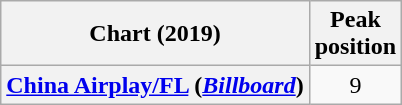<table class="wikitable sortable plainrowheaders" style="text-align:center">
<tr>
<th scope="col">Chart (2019)</th>
<th scope="col">Peak<br>position</th>
</tr>
<tr>
<th scope="row"><a href='#'>China Airplay/FL</a> (<em><a href='#'>Billboard</a></em>)</th>
<td>9</td>
</tr>
</table>
